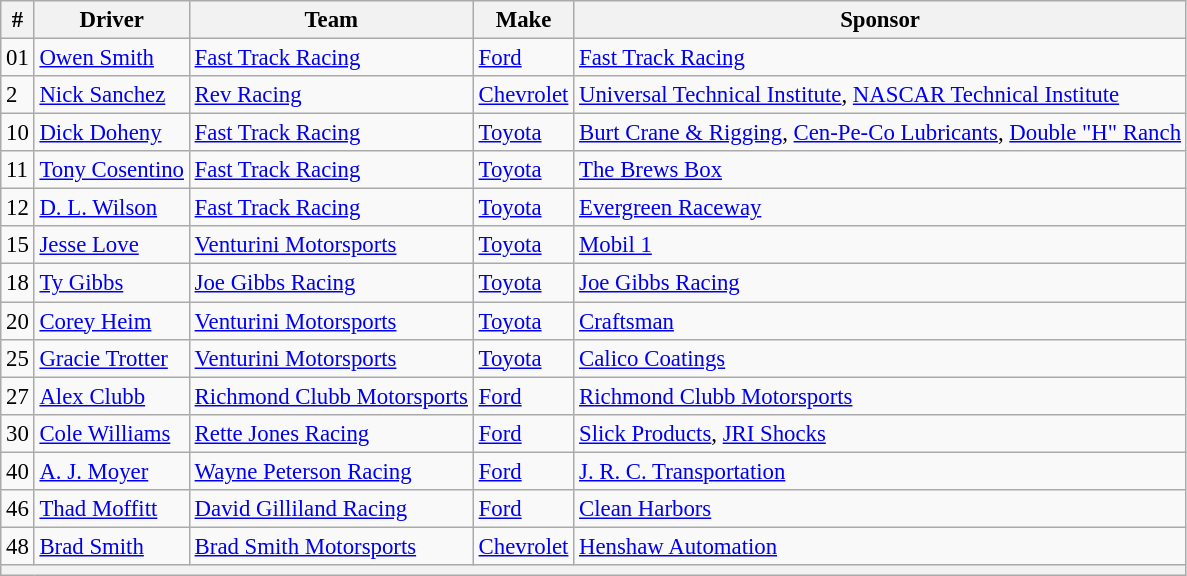<table class="wikitable" style="font-size:95%">
<tr>
<th>#</th>
<th>Driver</th>
<th>Team</th>
<th>Make</th>
<th>Sponsor</th>
</tr>
<tr>
<td>01</td>
<td><a href='#'>Owen Smith</a></td>
<td><a href='#'>Fast Track Racing</a></td>
<td><a href='#'>Ford</a></td>
<td><a href='#'>Fast Track Racing</a></td>
</tr>
<tr>
<td>2</td>
<td><a href='#'>Nick Sanchez</a></td>
<td><a href='#'>Rev Racing</a></td>
<td><a href='#'>Chevrolet</a></td>
<td><a href='#'>Universal Technical Institute</a>, <a href='#'>NASCAR Technical Institute</a></td>
</tr>
<tr>
<td>10</td>
<td><a href='#'>Dick Doheny</a></td>
<td><a href='#'>Fast Track Racing</a></td>
<td><a href='#'>Toyota</a></td>
<td><a href='#'>Burt Crane & Rigging</a>, <a href='#'>Cen-Pe-Co Lubricants</a>, <a href='#'>Double "H" Ranch</a></td>
</tr>
<tr>
<td>11</td>
<td><a href='#'>Tony Cosentino</a></td>
<td><a href='#'>Fast Track Racing</a></td>
<td><a href='#'>Toyota</a></td>
<td><a href='#'>The Brews Box</a></td>
</tr>
<tr>
<td>12</td>
<td><a href='#'>D. L. Wilson</a></td>
<td><a href='#'>Fast Track Racing</a></td>
<td><a href='#'>Toyota</a></td>
<td><a href='#'>Evergreen Raceway</a></td>
</tr>
<tr>
<td>15</td>
<td><a href='#'>Jesse Love</a></td>
<td><a href='#'>Venturini Motorsports</a></td>
<td><a href='#'>Toyota</a></td>
<td><a href='#'>Mobil 1</a></td>
</tr>
<tr>
<td>18</td>
<td><a href='#'>Ty Gibbs</a></td>
<td><a href='#'>Joe Gibbs Racing</a></td>
<td><a href='#'>Toyota</a></td>
<td><a href='#'>Joe Gibbs Racing</a></td>
</tr>
<tr>
<td>20</td>
<td><a href='#'>Corey Heim</a></td>
<td><a href='#'>Venturini Motorsports</a></td>
<td><a href='#'>Toyota</a></td>
<td><a href='#'>Craftsman</a></td>
</tr>
<tr>
<td>25</td>
<td><a href='#'>Gracie Trotter</a></td>
<td><a href='#'>Venturini Motorsports</a></td>
<td><a href='#'>Toyota</a></td>
<td><a href='#'>Calico Coatings</a></td>
</tr>
<tr>
<td>27</td>
<td><a href='#'>Alex Clubb</a></td>
<td><a href='#'>Richmond Clubb Motorsports</a></td>
<td><a href='#'>Ford</a></td>
<td><a href='#'>Richmond Clubb Motorsports</a></td>
</tr>
<tr>
<td>30</td>
<td><a href='#'>Cole Williams</a></td>
<td><a href='#'>Rette Jones Racing</a></td>
<td><a href='#'>Ford</a></td>
<td><a href='#'>Slick Products</a>, <a href='#'>JRI Shocks</a></td>
</tr>
<tr>
<td>40</td>
<td><a href='#'>A. J. Moyer</a></td>
<td><a href='#'>Wayne Peterson Racing</a></td>
<td><a href='#'>Ford</a></td>
<td><a href='#'>J. R. C. Transportation</a></td>
</tr>
<tr>
<td>46</td>
<td><a href='#'>Thad Moffitt</a></td>
<td><a href='#'>David Gilliland Racing</a></td>
<td><a href='#'>Ford</a></td>
<td><a href='#'>Clean Harbors</a></td>
</tr>
<tr>
<td>48</td>
<td><a href='#'>Brad Smith</a></td>
<td><a href='#'>Brad Smith Motorsports</a></td>
<td><a href='#'>Chevrolet</a></td>
<td><a href='#'>Henshaw Automation</a></td>
</tr>
<tr>
<th colspan="5"></th>
</tr>
</table>
